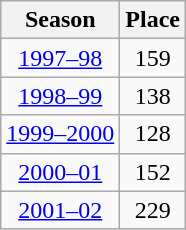<table class="wikitable" style="text-align: center">
<tr>
<th>Season</th>
<th>Place</th>
</tr>
<tr>
<td><a href='#'>1997–98</a></td>
<td>159</td>
</tr>
<tr>
<td><a href='#'>1998–99</a></td>
<td>138</td>
</tr>
<tr>
<td><a href='#'>1999–2000</a></td>
<td>128</td>
</tr>
<tr>
<td><a href='#'>2000–01</a></td>
<td>152</td>
</tr>
<tr>
<td><a href='#'>2001–02</a></td>
<td>229</td>
</tr>
</table>
